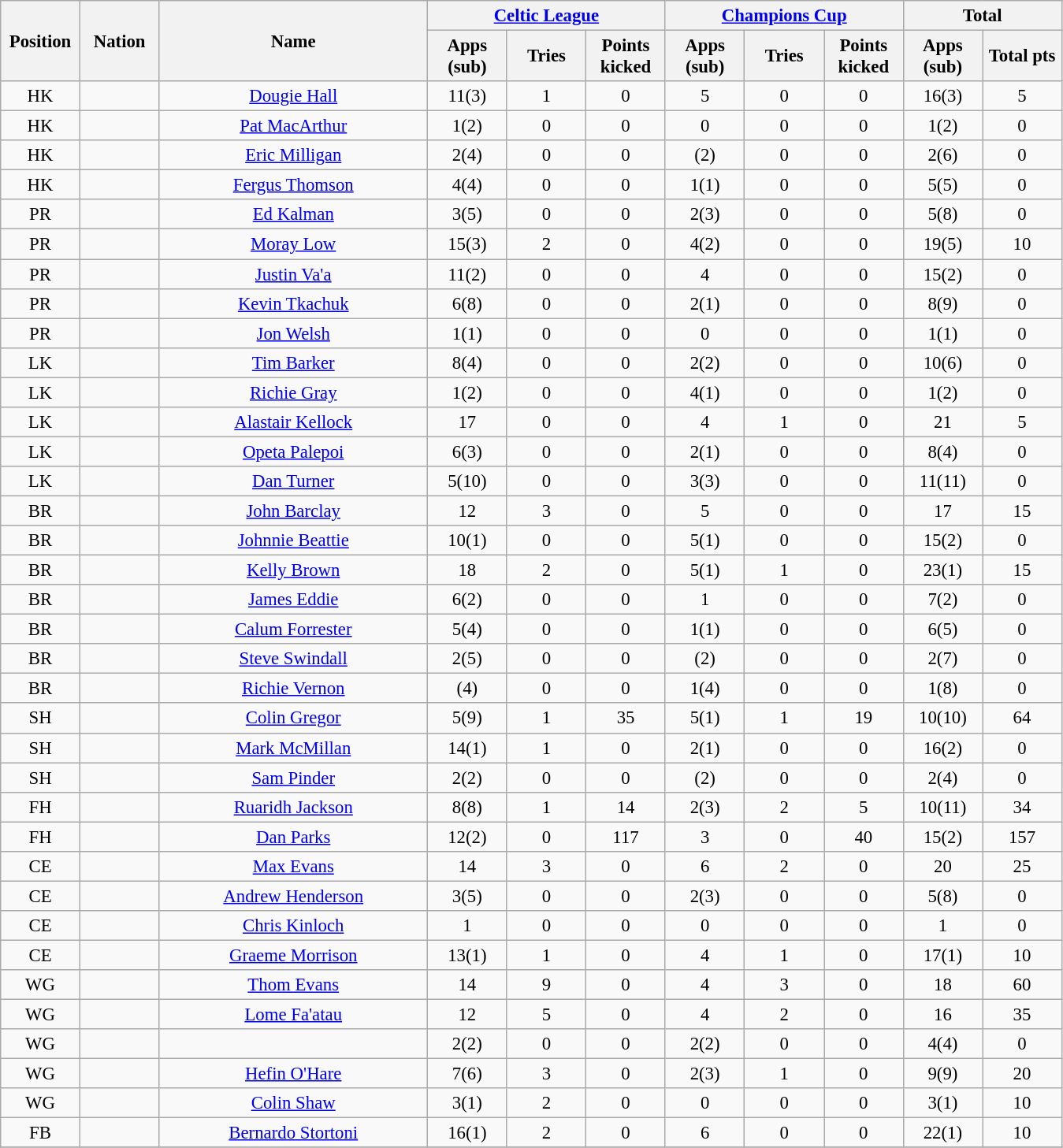<table class="wikitable" style="font-size: 95%; text-align: center;">
<tr>
<th rowspan=2 width=60>Position</th>
<th rowspan=2 width=60>Nation</th>
<th rowspan=2 width=220>Name</th>
<th colspan=3 width=150><a href='#'>Celtic League</a></th>
<th colspan=3 width=150><a href='#'>Champions Cup</a></th>
<th colspan=2>Total</th>
</tr>
<tr>
<th rowspan=1 style="width:60px;">Apps<br>(sub)</th>
<th rowspan=1 style="width:60px;">Tries</th>
<th rowspan=1 style="width:60px;">Points<br>kicked</th>
<th rowspan=1 style="width:60px;">Apps<br>(sub)</th>
<th rowspan=1 style="width:60px;">Tries</th>
<th rowspan=1 style="width:60px;">Points<br>kicked</th>
<th rowspan=1 style="width:60px;">Apps<br>(sub)</th>
<th rowspan=1 style="width:60px;">Total pts</th>
</tr>
<tr>
<td>HK</td>
<td></td>
<td><a href='#'>Dougie Hall</a></td>
<td>11(3)</td>
<td>1</td>
<td>0</td>
<td>5</td>
<td>0</td>
<td>0</td>
<td>16(3)</td>
<td>5</td>
</tr>
<tr>
<td>HK</td>
<td></td>
<td><a href='#'>Pat MacArthur</a></td>
<td>1(2)</td>
<td>0</td>
<td>0</td>
<td>0</td>
<td>0</td>
<td>0</td>
<td>1(2)</td>
<td>0</td>
</tr>
<tr>
<td>HK</td>
<td></td>
<td><a href='#'>Eric Milligan</a></td>
<td>2(4)</td>
<td>0</td>
<td>0</td>
<td>(2)</td>
<td>0</td>
<td>0</td>
<td>2(6)</td>
<td>0</td>
</tr>
<tr>
<td>HK</td>
<td></td>
<td><a href='#'>Fergus Thomson</a></td>
<td>4(4)</td>
<td>0</td>
<td>0</td>
<td>1(1)</td>
<td>0</td>
<td>0</td>
<td>5(5)</td>
<td>0</td>
</tr>
<tr>
<td>PR</td>
<td></td>
<td><a href='#'>Ed Kalman</a></td>
<td>3(5)</td>
<td>0</td>
<td>0</td>
<td>2(3)</td>
<td>0</td>
<td>0</td>
<td>5(8)</td>
<td>0</td>
</tr>
<tr>
<td>PR</td>
<td></td>
<td><a href='#'>Moray Low</a></td>
<td>15(3)</td>
<td>2</td>
<td>0</td>
<td>4(2)</td>
<td>0</td>
<td>0</td>
<td>19(5)</td>
<td>10</td>
</tr>
<tr>
<td>PR</td>
<td></td>
<td><a href='#'>Justin Va'a</a></td>
<td>11(2)</td>
<td>0</td>
<td>0</td>
<td>4</td>
<td>0</td>
<td>0</td>
<td>15(2)</td>
<td>0</td>
</tr>
<tr>
<td>PR</td>
<td></td>
<td><a href='#'>Kevin Tkachuk</a></td>
<td>6(8)</td>
<td>0</td>
<td>0</td>
<td>2(1)</td>
<td>0</td>
<td>0</td>
<td>8(9)</td>
<td>0</td>
</tr>
<tr>
<td>PR</td>
<td></td>
<td><a href='#'>Jon Welsh</a></td>
<td>1(1)</td>
<td>0</td>
<td>0</td>
<td>0</td>
<td>0</td>
<td>0</td>
<td>1(1)</td>
<td>0</td>
</tr>
<tr>
<td>LK</td>
<td></td>
<td><a href='#'>Tim Barker</a></td>
<td>8(4)</td>
<td>0</td>
<td>0</td>
<td>2(2)</td>
<td>0</td>
<td>0</td>
<td>10(6)</td>
<td>0</td>
</tr>
<tr>
<td>LK</td>
<td></td>
<td><a href='#'>Richie Gray</a></td>
<td>1(2)</td>
<td>0</td>
<td>0</td>
<td>4(1)</td>
<td>0</td>
<td>0</td>
<td>1(2)</td>
<td>0</td>
</tr>
<tr>
<td>LK</td>
<td></td>
<td><a href='#'>Alastair Kellock</a></td>
<td>17</td>
<td>0</td>
<td>0</td>
<td>4</td>
<td>1</td>
<td>0</td>
<td>21</td>
<td>5</td>
</tr>
<tr>
<td>LK</td>
<td></td>
<td><a href='#'>Opeta Palepoi</a></td>
<td>6(3)</td>
<td>0</td>
<td>0</td>
<td>2(1)</td>
<td>0</td>
<td>0</td>
<td>8(4)</td>
<td>0</td>
</tr>
<tr>
<td>LK</td>
<td></td>
<td><a href='#'>Dan Turner</a></td>
<td>5(10)</td>
<td>0</td>
<td>0</td>
<td>3(3)</td>
<td>0</td>
<td>0</td>
<td>11(11)</td>
<td>0</td>
</tr>
<tr>
<td>BR</td>
<td></td>
<td><a href='#'>John Barclay</a></td>
<td>12</td>
<td>3</td>
<td>0</td>
<td>5</td>
<td>0</td>
<td>0</td>
<td>17</td>
<td>15</td>
</tr>
<tr>
<td>BR</td>
<td></td>
<td><a href='#'>Johnnie Beattie</a></td>
<td>10(1)</td>
<td>0</td>
<td>0</td>
<td>5(1)</td>
<td>0</td>
<td>0</td>
<td>15(2)</td>
<td>0</td>
</tr>
<tr>
<td>BR</td>
<td></td>
<td><a href='#'>Kelly Brown</a></td>
<td>18</td>
<td>2</td>
<td>0</td>
<td>5(1)</td>
<td>1</td>
<td>0</td>
<td>23(1)</td>
<td>15</td>
</tr>
<tr>
<td>BR</td>
<td></td>
<td><a href='#'>James Eddie</a></td>
<td>6(2)</td>
<td>0</td>
<td>0</td>
<td>1</td>
<td>0</td>
<td>0</td>
<td>7(2)</td>
<td>0</td>
</tr>
<tr>
<td>BR</td>
<td></td>
<td><a href='#'>Calum Forrester</a></td>
<td>5(4)</td>
<td>0</td>
<td>0</td>
<td>1(1)</td>
<td>0</td>
<td>0</td>
<td>6(5)</td>
<td>0</td>
</tr>
<tr>
<td>BR</td>
<td></td>
<td><a href='#'>Steve Swindall</a></td>
<td>2(5)</td>
<td>0</td>
<td>0</td>
<td>(2)</td>
<td>0</td>
<td>0</td>
<td>2(7)</td>
<td>0</td>
</tr>
<tr>
<td>BR</td>
<td></td>
<td><a href='#'>Richie Vernon</a></td>
<td>(4)</td>
<td>0</td>
<td>0</td>
<td>1(4)</td>
<td>0</td>
<td>0</td>
<td>1(8)</td>
<td>0</td>
</tr>
<tr>
<td>SH</td>
<td></td>
<td><a href='#'>Colin Gregor</a></td>
<td>5(9)</td>
<td>1</td>
<td>35</td>
<td>5(1)</td>
<td>1</td>
<td>19</td>
<td>10(10)</td>
<td>64</td>
</tr>
<tr>
<td>SH</td>
<td></td>
<td><a href='#'>Mark McMillan</a></td>
<td>14(1)</td>
<td>1</td>
<td>0</td>
<td>2(1)</td>
<td>0</td>
<td>0</td>
<td>16(2)</td>
<td>0</td>
</tr>
<tr>
<td>SH</td>
<td></td>
<td><a href='#'>Sam Pinder</a></td>
<td>2(2)</td>
<td>0</td>
<td>0</td>
<td>(2)</td>
<td>0</td>
<td>0</td>
<td>2(4)</td>
<td>0</td>
</tr>
<tr>
<td>FH</td>
<td></td>
<td><a href='#'>Ruaridh Jackson</a></td>
<td>8(8)</td>
<td>1</td>
<td>14</td>
<td>2(3)</td>
<td>2</td>
<td>5</td>
<td>10(11)</td>
<td>34</td>
</tr>
<tr>
<td>FH</td>
<td></td>
<td><a href='#'>Dan Parks</a></td>
<td>12(2)</td>
<td>0</td>
<td>117</td>
<td>3</td>
<td>0</td>
<td>40</td>
<td>15(2)</td>
<td>157</td>
</tr>
<tr>
<td>CE</td>
<td></td>
<td><a href='#'>Max Evans</a></td>
<td>14</td>
<td>3</td>
<td>0</td>
<td>6</td>
<td>2</td>
<td>0</td>
<td>20</td>
<td>25</td>
</tr>
<tr>
<td>CE</td>
<td></td>
<td><a href='#'>Andrew Henderson</a></td>
<td>3(5)</td>
<td>0</td>
<td>0</td>
<td>2(3)</td>
<td>0</td>
<td>0</td>
<td>5(8)</td>
<td>0</td>
</tr>
<tr>
<td>CE</td>
<td></td>
<td><a href='#'>Chris Kinloch</a></td>
<td>1</td>
<td>0</td>
<td>0</td>
<td>0</td>
<td>0</td>
<td>0</td>
<td>1</td>
<td>0</td>
</tr>
<tr>
<td>CE</td>
<td></td>
<td><a href='#'>Graeme Morrison</a></td>
<td>13(1)</td>
<td>1</td>
<td>0</td>
<td>4</td>
<td>1</td>
<td>0</td>
<td>17(1)</td>
<td>10</td>
</tr>
<tr>
<td>WG</td>
<td></td>
<td><a href='#'>Thom Evans</a></td>
<td>14</td>
<td>9</td>
<td>0</td>
<td>4</td>
<td>3</td>
<td>0</td>
<td>18</td>
<td>60</td>
</tr>
<tr>
<td>WG</td>
<td></td>
<td><a href='#'>Lome Fa'atau</a></td>
<td>12</td>
<td>5</td>
<td>0</td>
<td>4</td>
<td>2</td>
<td>0</td>
<td>16</td>
<td>35</td>
</tr>
<tr>
<td>WG</td>
<td></td>
<td></td>
<td>2(2)</td>
<td>0</td>
<td>0</td>
<td>2(2)</td>
<td>0</td>
<td>0</td>
<td>4(4)</td>
<td>0</td>
</tr>
<tr>
<td>WG</td>
<td></td>
<td><a href='#'>Hefin O'Hare</a></td>
<td>7(6)</td>
<td>3</td>
<td>0</td>
<td>2(3)</td>
<td>1</td>
<td>0</td>
<td>9(9)</td>
<td>20</td>
</tr>
<tr>
<td>WG</td>
<td></td>
<td><a href='#'>Colin Shaw</a></td>
<td>3(1)</td>
<td>2</td>
<td>0</td>
<td>0</td>
<td>0</td>
<td>0</td>
<td>3(1)</td>
<td>10</td>
</tr>
<tr>
<td>FB</td>
<td></td>
<td><a href='#'>Bernardo Stortoni</a></td>
<td>16(1)</td>
<td>2</td>
<td>0</td>
<td>6</td>
<td>0</td>
<td>0</td>
<td>22(1)</td>
<td>10</td>
</tr>
<tr>
</tr>
</table>
